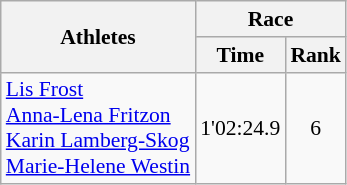<table class="wikitable" border="1" style="font-size:90%">
<tr>
<th rowspan=2>Athletes</th>
<th colspan=2>Race</th>
</tr>
<tr>
<th>Time</th>
<th>Rank</th>
</tr>
<tr>
<td><a href='#'>Lis Frost</a><br><a href='#'>Anna-Lena Fritzon</a><br><a href='#'>Karin Lamberg-Skog</a><br><a href='#'>Marie-Helene Westin</a></td>
<td align=center>1'02:24.9</td>
<td align=center>6</td>
</tr>
</table>
